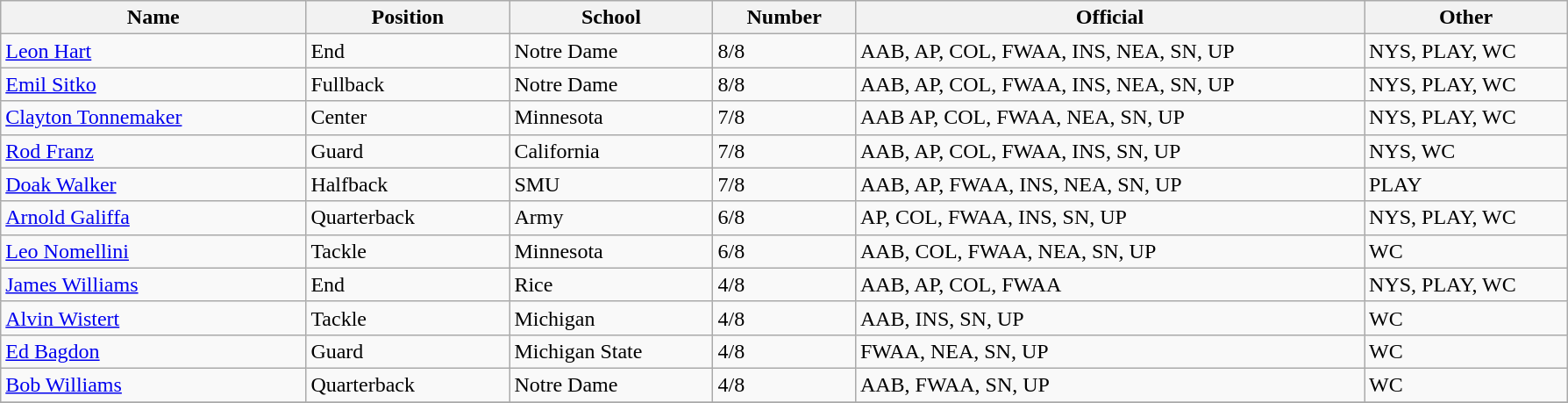<table class="wikitable sortable">
<tr>
<th bgcolor="#DDDDFF" width="15%">Name</th>
<th bgcolor="#DDDDFF" width="10%">Position</th>
<th bgcolor="#DDDDFF" width="10%">School</th>
<th bgcolor="#DDDDFF" width="7%">Number</th>
<th bgcolor="#DDDDFF" width="25%">Official</th>
<th bgcolor="#DDDDFF" width="10%">Other</th>
</tr>
<tr align="left">
<td><a href='#'>Leon Hart</a></td>
<td>End</td>
<td>Notre Dame</td>
<td>8/8</td>
<td>AAB, AP, COL, FWAA, INS, NEA, SN, UP</td>
<td>NYS, PLAY, WC</td>
</tr>
<tr align="left">
<td><a href='#'>Emil Sitko</a></td>
<td>Fullback</td>
<td>Notre Dame</td>
<td>8/8</td>
<td>AAB, AP, COL, FWAA, INS, NEA, SN, UP</td>
<td>NYS, PLAY, WC</td>
</tr>
<tr align="left">
<td><a href='#'>Clayton Tonnemaker</a></td>
<td>Center</td>
<td>Minnesota</td>
<td>7/8</td>
<td>AAB AP, COL, FWAA, NEA, SN, UP</td>
<td>NYS, PLAY, WC</td>
</tr>
<tr align="left">
<td><a href='#'>Rod Franz</a></td>
<td>Guard</td>
<td>California</td>
<td>7/8</td>
<td>AAB, AP, COL, FWAA, INS, SN, UP</td>
<td>NYS, WC</td>
</tr>
<tr align="left">
<td><a href='#'>Doak Walker</a></td>
<td>Halfback</td>
<td>SMU</td>
<td>7/8</td>
<td>AAB, AP, FWAA, INS, NEA, SN, UP</td>
<td>PLAY</td>
</tr>
<tr align="left">
<td><a href='#'>Arnold Galiffa</a></td>
<td>Quarterback</td>
<td>Army</td>
<td>6/8</td>
<td>AP, COL, FWAA, INS, SN, UP</td>
<td>NYS, PLAY, WC</td>
</tr>
<tr align="left">
<td><a href='#'>Leo Nomellini</a></td>
<td>Tackle</td>
<td>Minnesota</td>
<td>6/8</td>
<td>AAB, COL, FWAA, NEA, SN, UP</td>
<td>WC</td>
</tr>
<tr align="left">
<td><a href='#'>James Williams</a></td>
<td>End</td>
<td>Rice</td>
<td>4/8</td>
<td>AAB, AP, COL, FWAA</td>
<td>NYS, PLAY, WC</td>
</tr>
<tr align="left">
<td><a href='#'>Alvin Wistert</a></td>
<td>Tackle</td>
<td>Michigan</td>
<td>4/8</td>
<td>AAB, INS, SN, UP</td>
<td>WC</td>
</tr>
<tr align="left">
<td><a href='#'>Ed Bagdon</a></td>
<td>Guard</td>
<td>Michigan State</td>
<td>4/8</td>
<td>FWAA, NEA, SN, UP</td>
<td>WC</td>
</tr>
<tr align="left">
<td><a href='#'>Bob Williams</a></td>
<td>Quarterback</td>
<td>Notre Dame</td>
<td>4/8</td>
<td>AAB, FWAA, SN, UP</td>
<td>WC</td>
</tr>
<tr align="left">
</tr>
</table>
